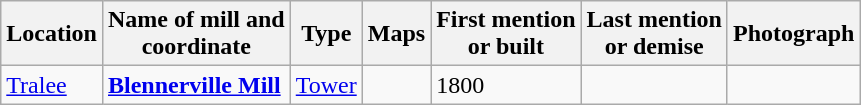<table class="wikitable">
<tr>
<th>Location</th>
<th>Name of mill and<br>coordinate</th>
<th>Type</th>
<th>Maps</th>
<th>First mention<br>or built</th>
<th>Last mention<br> or demise</th>
<th>Photograph</th>
</tr>
<tr>
<td><a href='#'>Tralee</a></td>
<td><strong><a href='#'>Blennerville Mill</a></strong><br></td>
<td><a href='#'>Tower</a></td>
<td></td>
<td>1800</td>
<td></td>
<td></td>
</tr>
</table>
